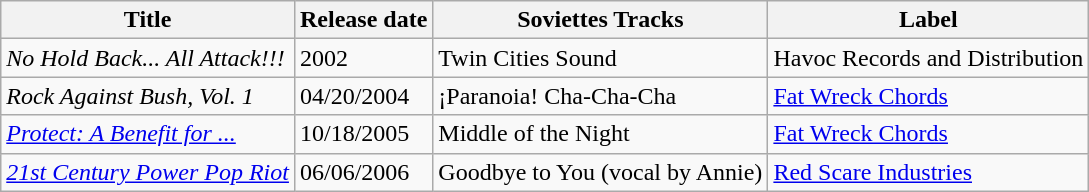<table class="wikitable">
<tr>
<th>Title</th>
<th>Release date</th>
<th>Soviettes Tracks</th>
<th>Label</th>
</tr>
<tr>
<td><em>No Hold Back... All Attack!!!</em></td>
<td>2002</td>
<td>Twin Cities Sound</td>
<td>Havoc Records and Distribution</td>
</tr>
<tr>
<td><em>Rock Against Bush, Vol. 1</em></td>
<td>04/20/2004</td>
<td>¡Paranoia! Cha-Cha-Cha</td>
<td><a href='#'>Fat Wreck Chords</a></td>
</tr>
<tr>
<td><em><a href='#'>Protect: A Benefit for ...</a></em></td>
<td>10/18/2005</td>
<td>Middle of the Night</td>
<td><a href='#'>Fat Wreck Chords</a></td>
</tr>
<tr>
<td><em><a href='#'>21st Century Power Pop Riot</a></em></td>
<td>06/06/2006</td>
<td>Goodbye to You (vocal by Annie)</td>
<td><a href='#'>Red Scare Industries</a></td>
</tr>
</table>
